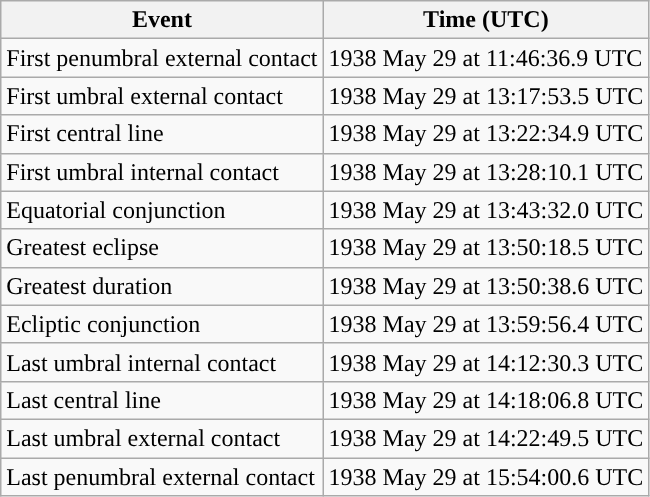<table class="wikitable">
<tr>
<th>Event</th>
<th>Time (UTC)</th>
</tr>
<tr>
<td>First penumbral external contact</td>
<td>1938 May 29 at 11:46:36.9 UTC</td>
</tr>
<tr>
<td>First umbral external contact</td>
<td>1938 May 29 at 13:17:53.5 UTC</td>
</tr>
<tr>
<td>First central line</td>
<td>1938 May 29 at 13:22:34.9 UTC</td>
</tr>
<tr>
<td>First umbral internal contact</td>
<td>1938 May 29 at 13:28:10.1 UTC</td>
</tr>
<tr>
<td>Equatorial conjunction</td>
<td>1938 May 29 at 13:43:32.0 UTC</td>
</tr>
<tr>
<td>Greatest eclipse</td>
<td>1938 May 29 at 13:50:18.5 UTC</td>
</tr>
<tr>
<td>Greatest duration</td>
<td>1938 May 29 at 13:50:38.6 UTC</td>
</tr>
<tr>
<td>Ecliptic conjunction</td>
<td>1938 May 29 at 13:59:56.4 UTC</td>
</tr>
<tr>
<td>Last umbral internal contact</td>
<td>1938 May 29 at 14:12:30.3 UTC</td>
</tr>
<tr>
<td>Last central line</td>
<td>1938 May 29 at 14:18:06.8 UTC</td>
</tr>
<tr>
<td>Last umbral external contact</td>
<td>1938 May 29 at 14:22:49.5 UTC</td>
</tr>
<tr>
<td>Last penumbral external contact</td>
<td>1938 May 29 at 15:54:00.6 UTC</td>
</tr>
</table>
